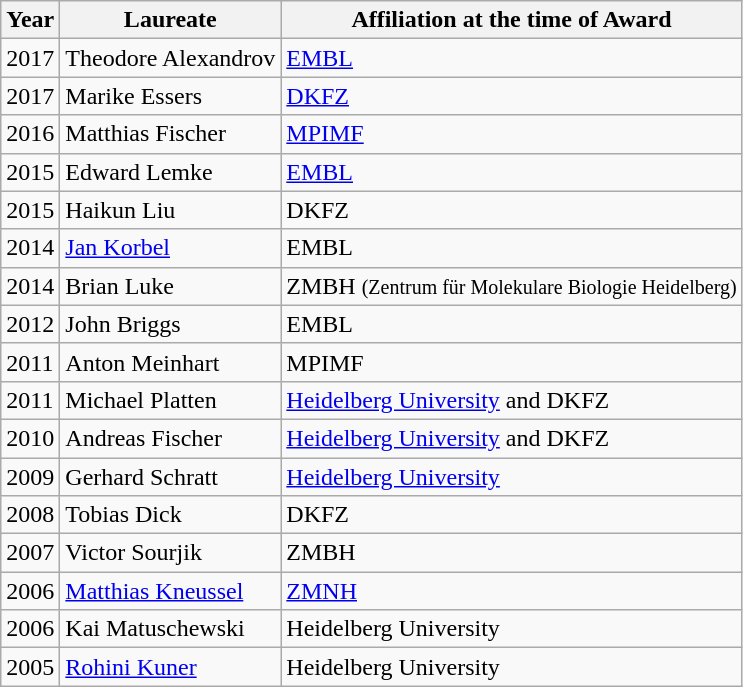<table class="wikitable">
<tr>
<th>Year</th>
<th>Laureate</th>
<th>Affiliation at the time of Award</th>
</tr>
<tr>
<td>2017</td>
<td>Theodore Alexandrov</td>
<td><a href='#'>EMBL</a></td>
</tr>
<tr>
<td>2017</td>
<td>Marike Essers</td>
<td><a href='#'>DKFZ</a></td>
</tr>
<tr>
<td>2016</td>
<td>Matthias Fischer</td>
<td><a href='#'>MPIMF</a></td>
</tr>
<tr>
<td>2015</td>
<td>Edward Lemke</td>
<td><a href='#'>EMBL</a></td>
</tr>
<tr>
<td>2015</td>
<td>Haikun Liu</td>
<td>DKFZ</td>
</tr>
<tr>
<td>2014</td>
<td><a href='#'>Jan Korbel</a></td>
<td>EMBL</td>
</tr>
<tr>
<td>2014</td>
<td>Brian Luke</td>
<td>ZMBH <small>(Zentrum für Molekulare Biologie Heidelberg)</small></td>
</tr>
<tr>
<td>2012</td>
<td>John Briggs</td>
<td>EMBL</td>
</tr>
<tr>
<td>2011</td>
<td>Anton Meinhart</td>
<td>MPIMF</td>
</tr>
<tr>
<td>2011</td>
<td>Michael Platten</td>
<td><a href='#'>Heidelberg University</a> and DKFZ</td>
</tr>
<tr>
<td>2010</td>
<td>Andreas Fischer</td>
<td><a href='#'>Heidelberg University</a> and DKFZ</td>
</tr>
<tr>
<td>2009</td>
<td>Gerhard Schratt</td>
<td><a href='#'>Heidelberg University</a></td>
</tr>
<tr>
<td>2008</td>
<td>Tobias Dick</td>
<td>DKFZ</td>
</tr>
<tr>
<td>2007</td>
<td>Victor Sourjik</td>
<td>ZMBH</td>
</tr>
<tr>
<td>2006</td>
<td><a href='#'>Matthias Kneussel</a></td>
<td><a href='#'>ZMNH</a></td>
</tr>
<tr>
<td>2006</td>
<td>Kai Matuschewski</td>
<td>Heidelberg University</td>
</tr>
<tr>
<td>2005</td>
<td><a href='#'>Rohini Kuner</a></td>
<td>Heidelberg University</td>
</tr>
</table>
